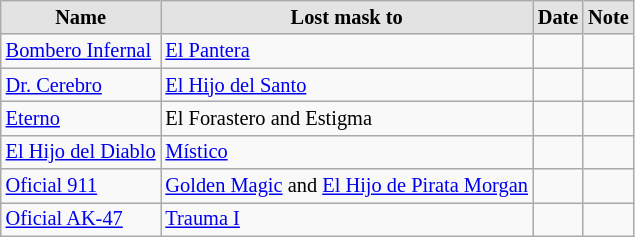<table style="font-size: 85%; text-align: left;" class="wikitable sortable">
<tr>
<th style="border-style: none none solid solid; background: #e3e3e3"><strong>Name</strong></th>
<th style="border-style: none none solid solid; background: #e3e3e3"><strong>Lost mask to</strong></th>
<th style="border-style: none none solid solid; background: #e3e3e3"><strong>Date</strong></th>
<th style="border-style: none none solid solid; background: #e3e3e3"><strong>Note</strong></th>
</tr>
<tr>
<td><a href='#'>Bombero Infernal</a></td>
<td><a href='#'>El Pantera</a></td>
<td></td>
<td></td>
</tr>
<tr>
<td><a href='#'>Dr. Cerebro</a></td>
<td><a href='#'>El Hijo del Santo</a></td>
<td></td>
<td></td>
</tr>
<tr>
<td><a href='#'>Eterno</a></td>
<td>El Forastero and Estigma</td>
<td></td>
<td></td>
</tr>
<tr>
<td><a href='#'>El Hijo del Diablo</a></td>
<td><a href='#'>Místico</a></td>
<td></td>
<td></td>
</tr>
<tr>
<td><a href='#'>Oficial 911</a></td>
<td><a href='#'>Golden Magic</a> and <a href='#'>El Hijo de Pirata Morgan</a></td>
<td></td>
<td></td>
</tr>
<tr>
<td><a href='#'>Oficial AK-47</a></td>
<td><a href='#'>Trauma I</a></td>
<td></td>
<td></td>
</tr>
</table>
